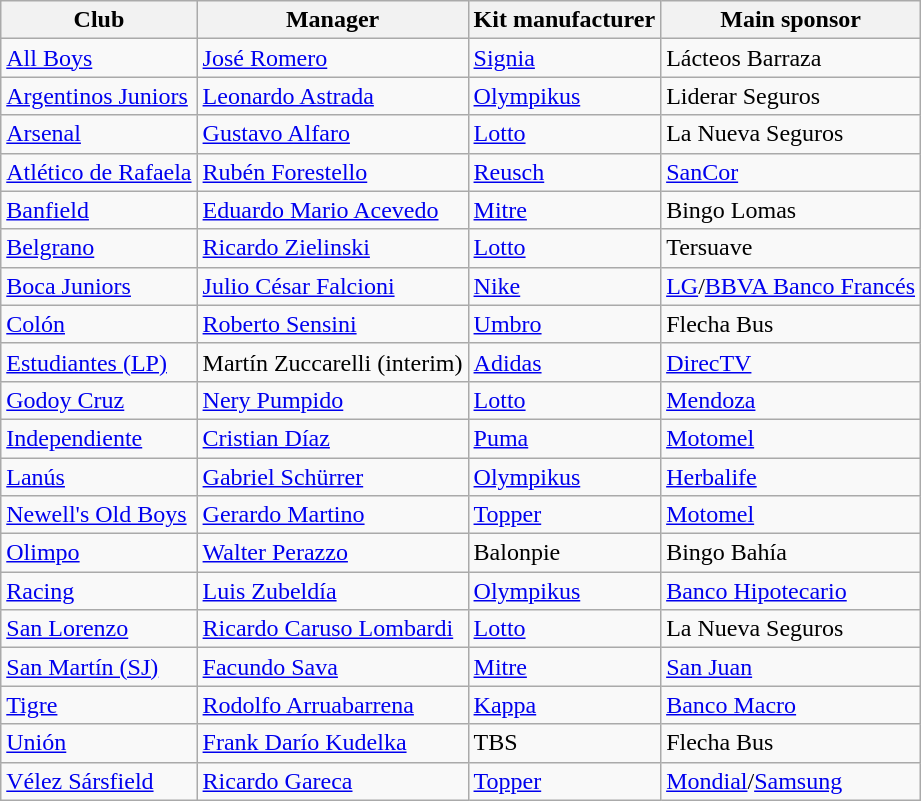<table class="wikitable sortable">
<tr>
<th class="unsortable">Club</th>
<th class="unsortable">Manager</th>
<th>Kit manufacturer</th>
<th>Main sponsor</th>
</tr>
<tr>
<td><a href='#'>All Boys</a></td>
<td> <a href='#'>José Romero</a></td>
<td><a href='#'>Signia</a></td>
<td>Lácteos Barraza</td>
</tr>
<tr>
<td><a href='#'>Argentinos Juniors</a></td>
<td> <a href='#'>Leonardo Astrada</a></td>
<td><a href='#'>Olympikus</a></td>
<td>Liderar Seguros</td>
</tr>
<tr>
<td><a href='#'>Arsenal</a></td>
<td> <a href='#'>Gustavo Alfaro</a></td>
<td><a href='#'>Lotto</a></td>
<td>La Nueva Seguros</td>
</tr>
<tr>
<td><a href='#'>Atlético de Rafaela</a></td>
<td> <a href='#'>Rubén Forestello</a></td>
<td><a href='#'>Reusch</a></td>
<td><a href='#'>SanCor</a></td>
</tr>
<tr>
<td><a href='#'>Banfield</a></td>
<td> <a href='#'>Eduardo Mario Acevedo</a></td>
<td><a href='#'>Mitre</a></td>
<td>Bingo Lomas</td>
</tr>
<tr>
<td><a href='#'>Belgrano</a></td>
<td> <a href='#'>Ricardo Zielinski</a></td>
<td><a href='#'>Lotto</a></td>
<td>Tersuave</td>
</tr>
<tr>
<td><a href='#'>Boca Juniors</a></td>
<td> <a href='#'>Julio César Falcioni</a></td>
<td><a href='#'>Nike</a></td>
<td><a href='#'>LG</a>/<a href='#'>BBVA Banco Francés</a></td>
</tr>
<tr>
<td><a href='#'>Colón</a></td>
<td> <a href='#'>Roberto Sensini</a></td>
<td><a href='#'>Umbro</a></td>
<td>Flecha Bus</td>
</tr>
<tr>
<td><a href='#'>Estudiantes (LP)</a></td>
<td> Martín Zuccarelli (interim)</td>
<td><a href='#'>Adidas</a></td>
<td><a href='#'>DirecTV</a></td>
</tr>
<tr>
<td><a href='#'>Godoy Cruz</a></td>
<td> <a href='#'>Nery Pumpido</a></td>
<td><a href='#'>Lotto</a></td>
<td><a href='#'>Mendoza</a></td>
</tr>
<tr>
<td><a href='#'>Independiente</a></td>
<td> <a href='#'>Cristian Díaz</a></td>
<td><a href='#'>Puma</a></td>
<td><a href='#'>Motomel</a></td>
</tr>
<tr>
<td><a href='#'>Lanús</a></td>
<td> <a href='#'>Gabriel Schürrer</a></td>
<td><a href='#'>Olympikus</a></td>
<td><a href='#'>Herbalife</a></td>
</tr>
<tr>
<td><a href='#'>Newell's Old Boys</a></td>
<td> <a href='#'>Gerardo Martino</a></td>
<td><a href='#'>Topper</a></td>
<td><a href='#'>Motomel</a></td>
</tr>
<tr>
<td><a href='#'>Olimpo</a></td>
<td> <a href='#'>Walter Perazzo</a></td>
<td>Balonpie</td>
<td>Bingo Bahía</td>
</tr>
<tr>
<td><a href='#'>Racing</a></td>
<td> <a href='#'>Luis Zubeldía</a></td>
<td><a href='#'>Olympikus</a></td>
<td><a href='#'>Banco Hipotecario</a></td>
</tr>
<tr>
<td><a href='#'>San Lorenzo</a></td>
<td> <a href='#'>Ricardo Caruso Lombardi</a></td>
<td><a href='#'>Lotto</a></td>
<td>La Nueva Seguros</td>
</tr>
<tr>
<td><a href='#'>San Martín (SJ)</a></td>
<td> <a href='#'>Facundo Sava</a></td>
<td><a href='#'>Mitre</a></td>
<td><a href='#'>San Juan</a></td>
</tr>
<tr>
<td><a href='#'>Tigre</a></td>
<td> <a href='#'>Rodolfo Arruabarrena</a></td>
<td><a href='#'>Kappa</a></td>
<td><a href='#'>Banco Macro</a></td>
</tr>
<tr>
<td><a href='#'>Unión</a></td>
<td> <a href='#'>Frank Darío Kudelka</a></td>
<td>TBS</td>
<td>Flecha Bus</td>
</tr>
<tr>
<td><a href='#'>Vélez Sársfield</a></td>
<td> <a href='#'>Ricardo Gareca</a></td>
<td><a href='#'>Topper</a></td>
<td><a href='#'>Mondial</a>/<a href='#'>Samsung</a></td>
</tr>
</table>
